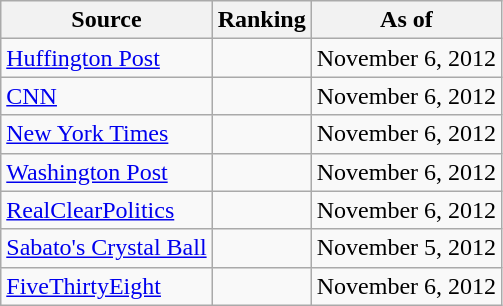<table class="wikitable" style="text-align:center">
<tr>
<th>Source</th>
<th>Ranking</th>
<th>As of</th>
</tr>
<tr>
<td align="left"><a href='#'>Huffington Post</a></td>
<td></td>
<td>November 6, 2012</td>
</tr>
<tr>
<td align="left"><a href='#'>CNN</a></td>
<td></td>
<td>November 6, 2012</td>
</tr>
<tr>
<td align=left><a href='#'>New York Times</a></td>
<td></td>
<td>November 6, 2012</td>
</tr>
<tr>
<td align="left"><a href='#'>Washington Post</a></td>
<td></td>
<td>November 6, 2012</td>
</tr>
<tr>
<td align="left"><a href='#'>RealClearPolitics</a></td>
<td></td>
<td>November 6, 2012</td>
</tr>
<tr>
<td align="left"><a href='#'>Sabato's Crystal Ball</a></td>
<td></td>
<td>November 5, 2012</td>
</tr>
<tr>
<td align="left"><a href='#'>FiveThirtyEight</a></td>
<td></td>
<td>November 6, 2012</td>
</tr>
</table>
